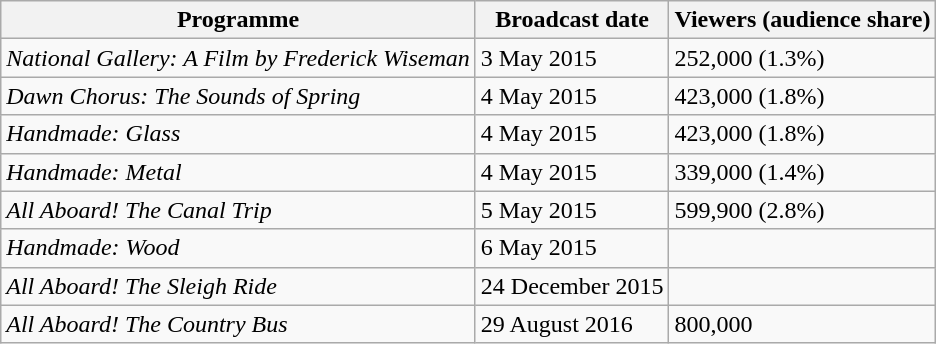<table class="wikitable">
<tr>
<th>Programme</th>
<th>Broadcast date</th>
<th>Viewers (audience share)</th>
</tr>
<tr>
<td><em>National Gallery: A Film by Frederick Wiseman</em></td>
<td>3 May 2015</td>
<td>252,000 (1.3%)</td>
</tr>
<tr>
<td><em>Dawn Chorus: The Sounds of Spring</em></td>
<td>4 May 2015</td>
<td>423,000 (1.8%)</td>
</tr>
<tr>
<td><em>Handmade: Glass</em></td>
<td>4 May 2015</td>
<td>423,000 (1.8%)</td>
</tr>
<tr>
<td><em>Handmade: Metal</em></td>
<td>4 May 2015</td>
<td>339,000 (1.4%)</td>
</tr>
<tr>
<td><em>All Aboard! The Canal Trip</em></td>
<td>5 May 2015</td>
<td>599,900 (2.8%)</td>
</tr>
<tr>
<td><em>Handmade: Wood</em></td>
<td>6 May 2015</td>
<td></td>
</tr>
<tr>
<td><em>All Aboard! The Sleigh Ride</em></td>
<td>24 December 2015</td>
<td></td>
</tr>
<tr>
<td><em>All Aboard! The Country Bus</em></td>
<td>29 August 2016</td>
<td>800,000</td>
</tr>
</table>
